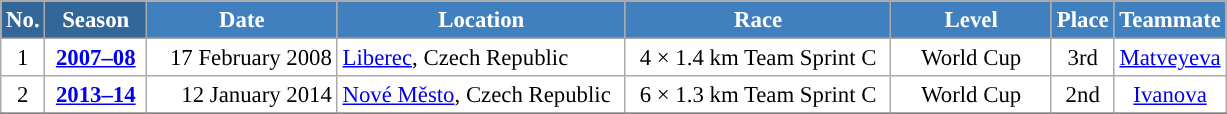<table class="wikitable sortable" style="font-size:95%; text-align:center; border:grey solid 1px; border-collapse:collapse; background:#ffffff;">
<tr style="background:#efefef;">
<th style="background-color:#369; color:white;">No.</th>
<th style="background-color:#369; color:white;">Season</th>
<th style="background-color:#4180be; color:white; width:120px;">Date</th>
<th style="background-color:#4180be; color:white; width:185px;">Location</th>
<th style="background-color:#4180be; color:white; width:170px;">Race</th>
<th style="background-color:#4180be; color:white; width:100px;">Level</th>
<th style="background-color:#4180be; color:white;">Place</th>
<th style="background-color:#4180be; color:white;">Teammate</th>
</tr>
<tr>
<td align=center>1</td>
<td rowspan=1 align=center><strong> <a href='#'>2007–08</a> </strong></td>
<td align=right>17 February 2008</td>
<td align=left> <a href='#'>Liberec</a>, Czech Republic</td>
<td>4 × 1.4 km Team Sprint C</td>
<td>World Cup</td>
<td>3rd</td>
<td><a href='#'>Matveyeva</a></td>
</tr>
<tr>
<td align=center>2</td>
<td rowspan=1 align=center><strong> <a href='#'>2013–14</a> </strong></td>
<td align=right>12 January 2014</td>
<td align=left> <a href='#'>Nové Město</a>, Czech Republic</td>
<td>6 × 1.3 km Team Sprint C</td>
<td>World Cup</td>
<td>2nd</td>
<td><a href='#'>Ivanova</a></td>
</tr>
<tr>
</tr>
</table>
